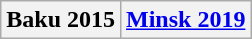<table class="wikitable plainrowheaders" style="float:center">
<tr>
<th>Baku 2015</th>
<th><a href='#'>Minsk 2019</a></th>
</tr>
</table>
